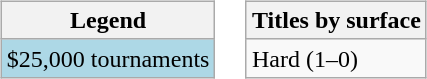<table>
<tr valign=top>
<td><br><table class=wikitable>
<tr>
<th>Legend</th>
</tr>
<tr bgcolor=lightblue>
<td>$25,000 tournaments</td>
</tr>
</table>
</td>
<td><br><table class=wikitable>
<tr>
<th>Titles by surface</th>
</tr>
<tr>
<td>Hard (1–0)</td>
</tr>
</table>
</td>
</tr>
</table>
